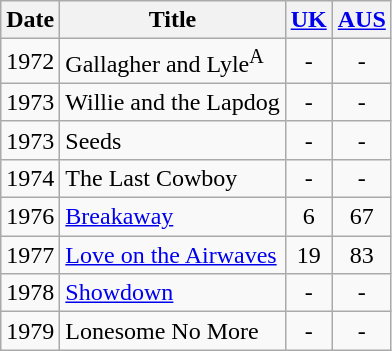<table class="wikitable" style="text-align:center;">
<tr>
<th>Date</th>
<th>Title</th>
<th><a href='#'>UK</a></th>
<th><a href='#'>AUS</a></th>
</tr>
<tr>
<td>1972</td>
<td align="left">Gallagher and Lyle<sup>A</sup></td>
<td>-</td>
<td>-</td>
</tr>
<tr>
<td>1973</td>
<td align="left">Willie and the Lapdog</td>
<td>-</td>
<td>-</td>
</tr>
<tr>
<td>1973</td>
<td align="left">Seeds</td>
<td>-</td>
<td>-</td>
</tr>
<tr>
<td>1974</td>
<td align="left">The Last Cowboy</td>
<td>-</td>
<td>-</td>
</tr>
<tr>
<td>1976</td>
<td align="left"><a href='#'>Breakaway</a></td>
<td>6</td>
<td>67</td>
</tr>
<tr>
<td>1977</td>
<td align="left"><a href='#'>Love on the Airwaves</a></td>
<td>19</td>
<td>83</td>
</tr>
<tr>
<td>1978</td>
<td align="left"><a href='#'>Showdown</a></td>
<td>-</td>
<td>-</td>
</tr>
<tr>
<td>1979</td>
<td align="left">Lonesome No More</td>
<td>-</td>
<td>-</td>
</tr>
</table>
